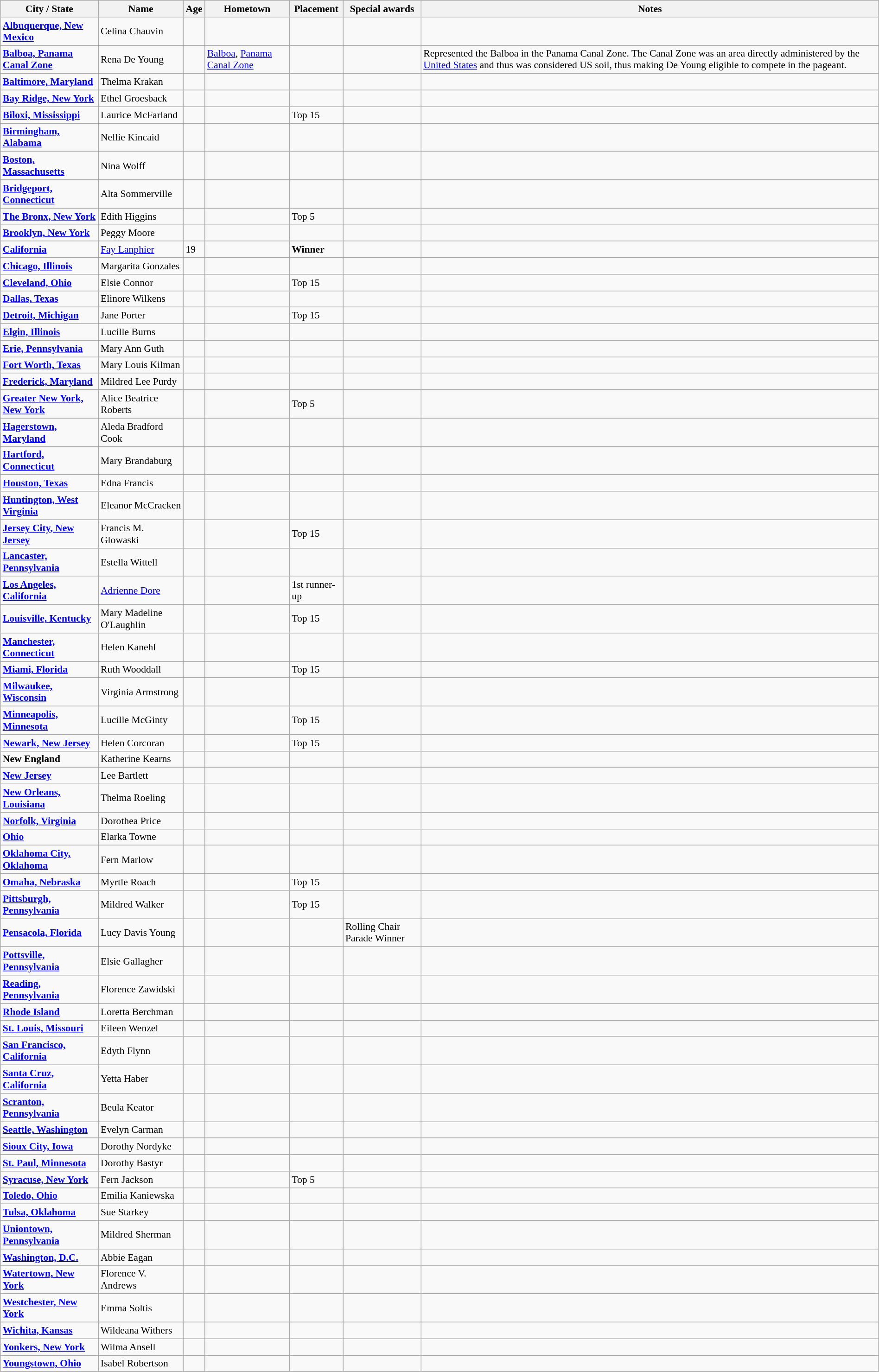<table class="wikitable" style="width:100%; font-size:90%;">
<tr>
<th>City / State</th>
<th>Name</th>
<th>Age</th>
<th>Hometown</th>
<th>Placement</th>
<th>Special awards</th>
<th>Notes</th>
</tr>
<tr>
<td><strong><a href='#'>Albuquerque, New Mexico</a></strong></td>
<td>Celina Chauvin</td>
<td></td>
<td></td>
<td></td>
<td></td>
<td></td>
</tr>
<tr>
<td><strong><a href='#'>Balboa, Panama Canal Zone</a></strong></td>
<td>Rena De Young</td>
<td></td>
<td><a href='#'>Balboa</a>, <a href='#'>Panama Canal Zone</a></td>
<td></td>
<td></td>
<td>Represented the Balboa in the Panama Canal Zone. The Canal Zone was an area directly administered by the <a href='#'>United States</a> and thus was considered US soil, thus making De Young eligible to compete in the pageant.</td>
</tr>
<tr>
<td> <strong><a href='#'>Baltimore, Maryland</a></strong></td>
<td>Thelma Krakan</td>
<td></td>
<td></td>
<td></td>
<td></td>
<td></td>
</tr>
<tr>
<td><strong><a href='#'>Bay Ridge, New York</a></strong></td>
<td>Ethel Groesback</td>
<td></td>
<td></td>
<td></td>
<td></td>
<td></td>
</tr>
<tr>
<td><strong><a href='#'>Biloxi, Mississippi</a></strong></td>
<td>Laurice McFarland</td>
<td></td>
<td></td>
<td>Top 15</td>
<td></td>
<td></td>
</tr>
<tr>
<td> <strong><a href='#'>Birmingham, Alabama</a></strong></td>
<td>Nellie Kincaid</td>
<td></td>
<td></td>
<td></td>
<td></td>
<td></td>
</tr>
<tr>
<td> <strong><a href='#'>Boston, Massachusetts</a></strong></td>
<td>Nina Wolff</td>
<td></td>
<td></td>
<td></td>
<td></td>
<td></td>
</tr>
<tr>
<td><strong><a href='#'>Bridgeport, Connecticut</a></strong></td>
<td>Alta Sommerville</td>
<td></td>
<td></td>
<td></td>
<td></td>
<td></td>
</tr>
<tr>
<td> <strong><a href='#'>The Bronx, New York</a></strong></td>
<td>Edith Higgins</td>
<td></td>
<td></td>
<td>Top 5</td>
<td></td>
<td></td>
</tr>
<tr>
<td> <strong><a href='#'>Brooklyn, New York</a></strong></td>
<td>Peggy Moore</td>
<td></td>
<td></td>
<td></td>
<td></td>
<td></td>
</tr>
<tr>
<td> <strong><a href='#'>California</a></strong></td>
<td><a href='#'>Fay Lanphier</a></td>
<td>19</td>
<td></td>
<td><strong>Winner</strong></td>
<td></td>
<td></td>
</tr>
<tr>
<td> <strong><a href='#'>Chicago, Illinois</a></strong></td>
<td>Margarita Gonzales</td>
<td></td>
<td></td>
<td></td>
<td></td>
<td></td>
</tr>
<tr>
<td> <strong><a href='#'>Cleveland, Ohio</a></strong></td>
<td>Elsie Connor</td>
<td></td>
<td></td>
<td>Top 15</td>
<td></td>
<td></td>
</tr>
<tr>
<td><strong><a href='#'>Dallas, Texas</a></strong></td>
<td>Elinore Wilkens</td>
<td></td>
<td></td>
<td></td>
<td></td>
<td></td>
</tr>
<tr>
<td><strong><a href='#'>Detroit, Michigan</a></strong></td>
<td>Jane Porter</td>
<td></td>
<td></td>
<td>Top 15</td>
<td></td>
<td></td>
</tr>
<tr>
<td><strong><a href='#'>Elgin, Illinois</a></strong></td>
<td>Lucille Burns</td>
<td></td>
<td></td>
<td></td>
<td></td>
<td></td>
</tr>
<tr>
<td><strong><a href='#'>Erie, Pennsylvania</a></strong></td>
<td>Mary Ann Guth</td>
<td></td>
<td></td>
<td></td>
<td></td>
<td></td>
</tr>
<tr>
<td><strong><a href='#'>Fort Worth, Texas</a></strong></td>
<td>Mary Louis Kilman</td>
<td></td>
<td></td>
<td></td>
<td></td>
<td></td>
</tr>
<tr>
<td><strong><a href='#'>Frederick, Maryland</a></strong></td>
<td>Mildred Lee Purdy</td>
<td></td>
<td></td>
<td></td>
<td></td>
<td></td>
</tr>
<tr>
<td><strong><a href='#'>Greater New York, New York</a></strong></td>
<td>Alice Beatrice Roberts</td>
<td></td>
<td></td>
<td>Top 5</td>
<td></td>
<td></td>
</tr>
<tr>
<td><strong><a href='#'>Hagerstown, Maryland</a></strong></td>
<td>Aleda Bradford Cook</td>
<td></td>
<td></td>
<td></td>
<td></td>
<td></td>
</tr>
<tr>
<td><strong><a href='#'>Hartford, Connecticut</a></strong></td>
<td>Mary Brandaburg</td>
<td></td>
<td></td>
<td></td>
<td></td>
<td></td>
</tr>
<tr>
<td> <strong><a href='#'>Houston, Texas</a></strong></td>
<td>Edna Francis</td>
<td></td>
<td></td>
<td></td>
<td></td>
<td></td>
</tr>
<tr>
<td><strong><a href='#'>Huntington, West Virginia</a></strong></td>
<td>Eleanor McCracken</td>
<td></td>
<td></td>
<td></td>
<td></td>
<td></td>
</tr>
<tr>
<td><strong><a href='#'>Jersey City, New Jersey</a></strong></td>
<td>Francis M. Glowaski</td>
<td></td>
<td></td>
<td>Top 15</td>
<td></td>
<td></td>
</tr>
<tr>
<td><strong><a href='#'>Lancaster, Pennsylvania</a></strong></td>
<td>Estella Wittell</td>
<td></td>
<td></td>
<td></td>
<td></td>
<td></td>
</tr>
<tr>
<td><strong><a href='#'>Los Angeles, California</a></strong></td>
<td><a href='#'>Adrienne Dore</a></td>
<td></td>
<td></td>
<td>1st runner-up</td>
<td></td>
<td></td>
</tr>
<tr>
<td><strong><a href='#'>Louisville, Kentucky</a></strong></td>
<td>Mary Madeline O'Laughlin</td>
<td></td>
<td></td>
<td>Top 15</td>
<td></td>
<td></td>
</tr>
<tr>
<td><strong><a href='#'>Manchester, Connecticut</a></strong></td>
<td>Helen Kanehl</td>
<td></td>
<td></td>
<td></td>
<td></td>
<td></td>
</tr>
<tr>
<td><strong><a href='#'>Miami, Florida</a></strong></td>
<td>Ruth Wooddall</td>
<td></td>
<td></td>
<td>Top 15</td>
<td></td>
<td></td>
</tr>
<tr>
<td><strong><a href='#'>Milwaukee, Wisconsin</a></strong></td>
<td>Virginia Armstrong</td>
<td></td>
<td></td>
<td></td>
<td></td>
<td></td>
</tr>
<tr>
<td><strong><a href='#'>Minneapolis, Minnesota</a></strong></td>
<td>Lucille McGinty</td>
<td></td>
<td></td>
<td>Top 15</td>
<td></td>
<td></td>
</tr>
<tr>
<td><strong><a href='#'>Newark, New Jersey</a></strong></td>
<td>Helen Corcoran</td>
<td></td>
<td></td>
<td>Top 15</td>
<td></td>
<td></td>
</tr>
<tr>
<td><strong>New England</strong></td>
<td>Katherine Kearns</td>
<td></td>
<td></td>
<td></td>
<td></td>
<td></td>
</tr>
<tr>
<td> <strong><a href='#'>New Jersey</a></strong></td>
<td>Lee Bartlett</td>
<td></td>
<td></td>
<td></td>
<td></td>
<td></td>
</tr>
<tr>
<td> <strong><a href='#'>New Orleans, Louisiana</a></strong></td>
<td>Thelma Roeling</td>
<td></td>
<td></td>
<td></td>
<td></td>
<td></td>
</tr>
<tr>
<td><strong><a href='#'>Norfolk, Virginia</a></strong></td>
<td>Dorothea Price</td>
<td></td>
<td></td>
<td></td>
<td></td>
<td></td>
</tr>
<tr>
<td> <strong><a href='#'>Ohio</a></strong></td>
<td>Elarka Towne</td>
<td></td>
<td></td>
<td></td>
<td></td>
<td></td>
</tr>
<tr>
<td><strong><a href='#'>Oklahoma City, Oklahoma</a></strong></td>
<td>Fern Marlow</td>
<td></td>
<td></td>
<td></td>
<td></td>
<td></td>
</tr>
<tr>
<td><strong><a href='#'>Omaha, Nebraska</a></strong></td>
<td>Myrtle Roach</td>
<td></td>
<td></td>
<td>Top 15</td>
<td></td>
<td></td>
</tr>
<tr>
<td> <strong><a href='#'>Pittsburgh, Pennsylvania</a></strong></td>
<td>Mildred Walker</td>
<td></td>
<td></td>
<td>Top 15</td>
<td></td>
<td></td>
</tr>
<tr>
<td><strong><a href='#'>Pensacola, Florida</a></strong></td>
<td>Lucy Davis Young</td>
<td></td>
<td></td>
<td></td>
<td>Rolling Chair Parade Winner</td>
<td></td>
</tr>
<tr>
<td><strong><a href='#'>Pottsville, Pennsylvania</a></strong></td>
<td>Elsie Gallagher</td>
<td></td>
<td></td>
<td></td>
<td></td>
<td></td>
</tr>
<tr>
<td><strong><a href='#'>Reading, Pennsylvania</a></strong></td>
<td>Florence Zawidski</td>
<td></td>
<td></td>
<td></td>
<td></td>
<td></td>
</tr>
<tr>
<td> <strong><a href='#'>Rhode Island</a></strong></td>
<td>Loretta Berchman</td>
<td></td>
<td></td>
<td></td>
<td></td>
<td></td>
</tr>
<tr>
<td><strong><a href='#'>St. Louis, Missouri</a></strong></td>
<td>Eileen Wenzel</td>
<td></td>
<td></td>
<td></td>
<td></td>
<td></td>
</tr>
<tr>
<td><strong><a href='#'>San Francisco, California</a></strong></td>
<td>Edyth Flynn</td>
<td></td>
<td></td>
<td></td>
<td></td>
<td></td>
</tr>
<tr>
<td><strong><a href='#'>Santa Cruz, California</a></strong></td>
<td>Yetta Haber</td>
<td></td>
<td></td>
<td></td>
<td></td>
<td></td>
</tr>
<tr>
<td><strong><a href='#'>Scranton, Pennsylvania</a></strong></td>
<td>Beula Keator</td>
<td></td>
<td></td>
<td></td>
<td></td>
<td></td>
</tr>
<tr>
<td><strong><a href='#'>Seattle, Washington</a></strong></td>
<td>Evelyn Carman</td>
<td></td>
<td></td>
<td></td>
<td></td>
<td></td>
</tr>
<tr>
<td><strong><a href='#'>Sioux City, Iowa</a></strong></td>
<td>Dorothy Nordyke</td>
<td></td>
<td></td>
<td></td>
<td></td>
<td></td>
</tr>
<tr>
<td><strong><a href='#'>St. Paul, Minnesota</a></strong></td>
<td>Dorothy Bastyr</td>
<td></td>
<td></td>
<td></td>
<td></td>
<td></td>
</tr>
<tr>
<td><strong><a href='#'>Syracuse, New York</a></strong></td>
<td>Fern Jackson</td>
<td></td>
<td></td>
<td>Top 5</td>
<td></td>
<td></td>
</tr>
<tr>
<td><strong><a href='#'>Toledo, Ohio</a></strong></td>
<td>Emilia Kaniewska</td>
<td></td>
<td></td>
<td></td>
<td></td>
<td></td>
</tr>
<tr>
<td> <strong><a href='#'>Tulsa, Oklahoma</a></strong></td>
<td>Sue Starkey</td>
<td></td>
<td></td>
<td></td>
<td></td>
<td></td>
</tr>
<tr>
<td><strong><a href='#'>Uniontown, Pennsylvania</a></strong></td>
<td>Mildred Sherman</td>
<td></td>
<td></td>
<td></td>
<td></td>
<td></td>
</tr>
<tr>
<td> <strong><a href='#'>Washington, D.C.</a></strong></td>
<td>Abbie Eagan</td>
<td></td>
<td></td>
<td></td>
<td></td>
<td></td>
</tr>
<tr>
<td><strong><a href='#'>Watertown, New York</a></strong></td>
<td>Florence V. Andrews</td>
<td></td>
<td></td>
<td></td>
<td></td>
<td></td>
</tr>
<tr>
<td><strong><a href='#'>Westchester, New York</a></strong></td>
<td>Emma Soltis</td>
<td></td>
<td></td>
<td></td>
<td></td>
<td></td>
</tr>
<tr>
<td><strong><a href='#'>Wichita, Kansas</a></strong></td>
<td>Wildeana Withers</td>
<td></td>
<td></td>
<td></td>
<td></td>
<td></td>
</tr>
<tr>
<td><strong><a href='#'>Yonkers, New York</a></strong></td>
<td>Wilma Ansell</td>
<td></td>
<td></td>
<td></td>
<td></td>
<td></td>
</tr>
<tr>
<td><strong><a href='#'>Youngstown, Ohio</a></strong></td>
<td>Isabel Robertson</td>
<td></td>
<td></td>
<td></td>
<td></td>
<td></td>
</tr>
</table>
